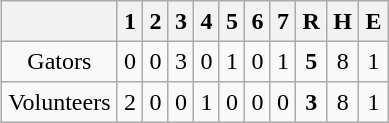<table align = right border="2" cellpadding="4" cellspacing="0" style="margin: 1em 1em 1em 1em; background: #F9F9F9; border: 1px #aaa solid; border-collapse: collapse;">
<tr align=center style="background: #F2F2F2;">
<th></th>
<th>1</th>
<th>2</th>
<th>3</th>
<th>4</th>
<th>5</th>
<th>6</th>
<th>7</th>
<th>R</th>
<th>H</th>
<th>E</th>
</tr>
<tr align=center>
<td>Gators</td>
<td>0</td>
<td>0</td>
<td>3</td>
<td>0</td>
<td>1</td>
<td>0</td>
<td>1</td>
<td><strong>5</strong></td>
<td>8</td>
<td>1</td>
</tr>
<tr align=center>
<td>Volunteers</td>
<td>2</td>
<td>0</td>
<td>0</td>
<td>1</td>
<td>0</td>
<td>0</td>
<td>0</td>
<td><strong>3</strong></td>
<td>8</td>
<td>1</td>
</tr>
</table>
